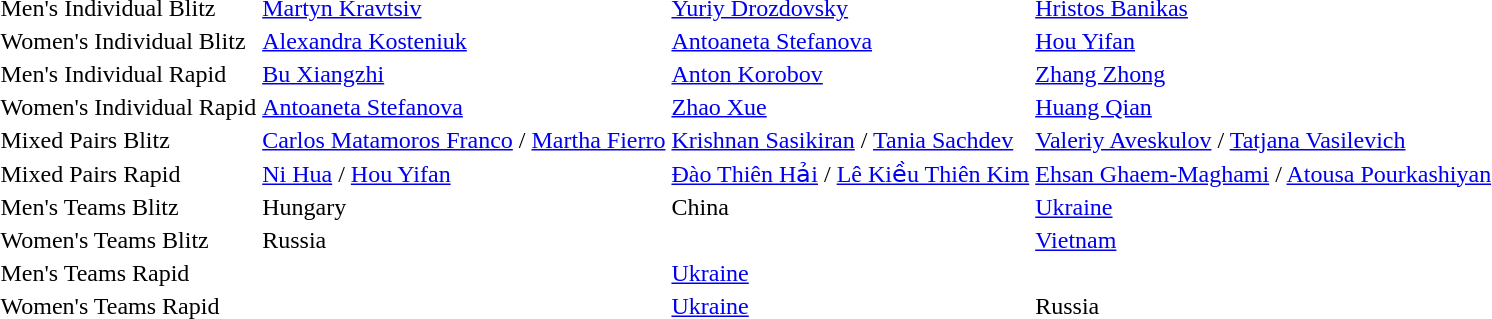<table>
<tr>
<td>Men's Individual Blitz</td>
<td> <a href='#'>Martyn Kravtsiv</a></td>
<td> <a href='#'>Yuriy Drozdovsky</a></td>
<td> <a href='#'>Hristos Banikas</a></td>
</tr>
<tr>
<td>Women's Individual Blitz</td>
<td> <a href='#'>Alexandra Kosteniuk</a></td>
<td> <a href='#'>Antoaneta Stefanova</a></td>
<td> <a href='#'>Hou Yifan</a></td>
</tr>
<tr>
<td>Men's Individual Rapid</td>
<td> <a href='#'>Bu Xiangzhi</a></td>
<td> <a href='#'>Anton Korobov</a></td>
<td> <a href='#'>Zhang Zhong</a></td>
</tr>
<tr>
<td>Women's Individual Rapid</td>
<td> <a href='#'>Antoaneta Stefanova</a></td>
<td> <a href='#'>Zhao Xue</a></td>
<td> <a href='#'>Huang Qian</a></td>
</tr>
<tr>
<td>Mixed Pairs Blitz</td>
<td> <a href='#'>Carlos Matamoros Franco</a> / <a href='#'>Martha Fierro</a></td>
<td> <a href='#'>Krishnan Sasikiran</a> / <a href='#'>Tania Sachdev</a></td>
<td> <a href='#'>Valeriy Aveskulov</a> / <a href='#'>Tatjana Vasilevich</a></td>
</tr>
<tr>
<td>Mixed Pairs Rapid</td>
<td> <a href='#'>Ni Hua</a> / <a href='#'>Hou Yifan</a></td>
<td> <a href='#'>Đào Thiên Hải</a> / <a href='#'>Lê Kiều Thiên Kim</a></td>
<td> <a href='#'>Ehsan Ghaem-Maghami</a> / <a href='#'>Atousa Pourkashiyan</a></td>
</tr>
<tr>
<td>Men's Teams Blitz</td>
<td> Hungary</td>
<td> China</td>
<td> <a href='#'>Ukraine</a></td>
</tr>
<tr>
<td>Women's Teams Blitz</td>
<td> Russia</td>
<td></td>
<td> <a href='#'>Vietnam</a></td>
</tr>
<tr>
<td>Men's Teams Rapid</td>
<td></td>
<td> <a href='#'>Ukraine</a></td>
<td></td>
</tr>
<tr>
<td>Women's Teams Rapid</td>
<td></td>
<td> <a href='#'>Ukraine</a></td>
<td> Russia</td>
</tr>
</table>
